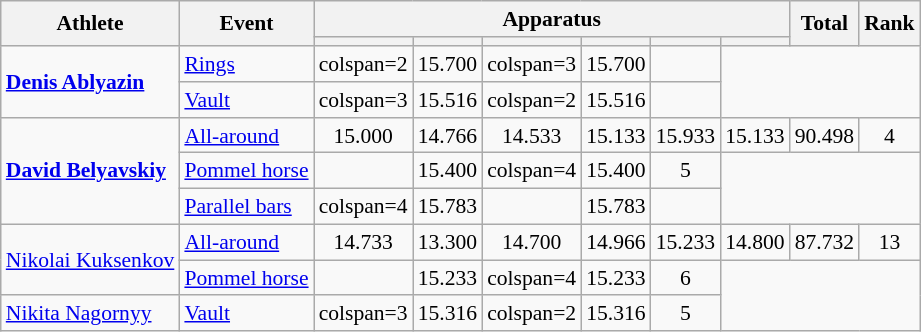<table class="wikitable" style="font-size:90%">
<tr>
<th rowspan=2>Athlete</th>
<th rowspan=2>Event</th>
<th colspan =6>Apparatus</th>
<th rowspan=2>Total</th>
<th rowspan=2>Rank</th>
</tr>
<tr style="font-size:95%">
<th></th>
<th></th>
<th></th>
<th></th>
<th></th>
<th></th>
</tr>
<tr align=center>
<td align=left rowspan=2><strong><a href='#'>Denis Ablyazin</a></strong></td>
<td align=left><a href='#'>Rings</a></td>
<td>colspan=2 </td>
<td>15.700</td>
<td>colspan=3 </td>
<td>15.700</td>
<td></td>
</tr>
<tr align=center>
<td align=left><a href='#'>Vault</a></td>
<td>colspan=3 </td>
<td>15.516</td>
<td>colspan=2 </td>
<td>15.516</td>
<td></td>
</tr>
<tr align=center>
<td align=left rowspan=3><strong><a href='#'>David Belyavskiy</a></strong></td>
<td align=left><a href='#'>All-around</a></td>
<td>15.000</td>
<td>14.766</td>
<td>14.533</td>
<td>15.133</td>
<td>15.933</td>
<td>15.133</td>
<td>90.498</td>
<td>4</td>
</tr>
<tr align=center>
<td align=left><a href='#'>Pommel horse</a></td>
<td></td>
<td>15.400</td>
<td>colspan=4 </td>
<td>15.400</td>
<td>5</td>
</tr>
<tr align=center>
<td align=left><a href='#'>Parallel bars</a></td>
<td>colspan=4 </td>
<td>15.783</td>
<td></td>
<td>15.783</td>
<td></td>
</tr>
<tr align=center>
<td align=left rowspan=2><a href='#'>Nikolai Kuksenkov</a></td>
<td align=left><a href='#'>All-around</a></td>
<td>14.733</td>
<td>13.300</td>
<td>14.700</td>
<td>14.966</td>
<td>15.233</td>
<td>14.800</td>
<td>87.732</td>
<td>13</td>
</tr>
<tr align=center>
<td align=left><a href='#'>Pommel horse</a></td>
<td></td>
<td>15.233</td>
<td>colspan=4 </td>
<td>15.233</td>
<td>6</td>
</tr>
<tr align=center>
<td align=left><a href='#'>Nikita Nagornyy</a></td>
<td align=left><a href='#'>Vault</a></td>
<td>colspan=3 </td>
<td>15.316</td>
<td>colspan=2 </td>
<td>15.316</td>
<td>5</td>
</tr>
</table>
